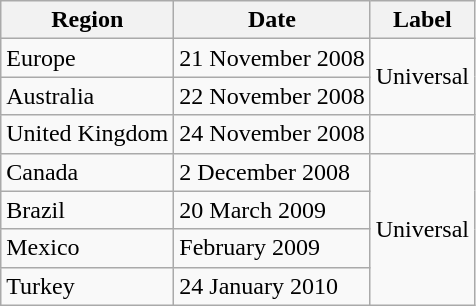<table class="wikitable">
<tr>
<th>Region</th>
<th>Date</th>
<th>Label</th>
</tr>
<tr>
<td>Europe</td>
<td>21 November 2008</td>
<td rowspan="2">Universal</td>
</tr>
<tr>
<td>Australia</td>
<td>22 November 2008</td>
</tr>
<tr>
<td>United Kingdom</td>
<td>24 November 2008</td>
<td></td>
</tr>
<tr>
<td>Canada</td>
<td>2 December 2008</td>
<td rowspan="4">Universal</td>
</tr>
<tr>
<td>Brazil</td>
<td>20 March 2009</td>
</tr>
<tr>
<td>Mexico</td>
<td>February 2009</td>
</tr>
<tr>
<td>Turkey</td>
<td>24 January 2010</td>
</tr>
</table>
